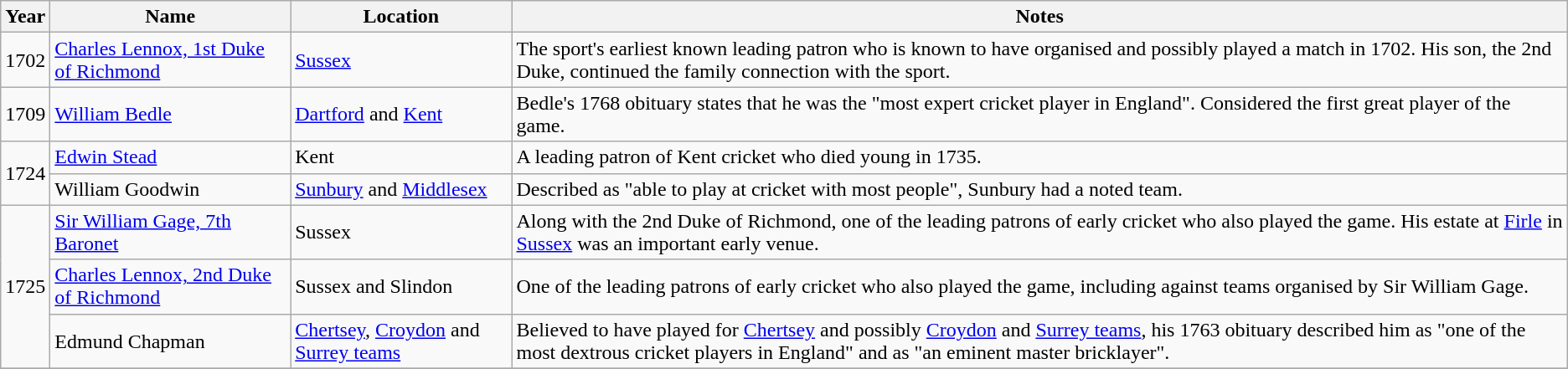<table class="wikitable">
<tr>
<th>Year</th>
<th>Name</th>
<th>Location</th>
<th>Notes</th>
</tr>
<tr>
<td>1702</td>
<td><a href='#'>Charles Lennox, 1st Duke of Richmond</a><br></td>
<td><a href='#'>Sussex</a></td>
<td>The sport's earliest known leading patron who is known to have organised and possibly played a match in 1702. His son, the 2nd Duke, continued the family connection with the sport.</td>
</tr>
<tr>
<td>1709</td>
<td><a href='#'>William Bedle</a></td>
<td><a href='#'>Dartford</a> and <a href='#'>Kent</a></td>
<td>Bedle's 1768 obituary states that he was the "most expert cricket player in England". Considered the first great player of the game.</td>
</tr>
<tr>
<td scope="row" rowspan="2">1724</td>
<td><a href='#'>Edwin Stead</a></td>
<td>Kent</td>
<td>A leading patron of Kent cricket who died young in 1735.</td>
</tr>
<tr>
<td>William Goodwin</td>
<td><a href='#'>Sunbury</a> and <a href='#'>Middlesex</a></td>
<td>Described as "able to play at cricket with most people", Sunbury had a noted team.</td>
</tr>
<tr>
<td scope="row" rowspan="3">1725</td>
<td><a href='#'>Sir William Gage, 7th Baronet</a></td>
<td>Sussex</td>
<td>Along with the 2nd Duke of Richmond, one of the leading patrons of early cricket who also played the game. His estate at <a href='#'>Firle</a> in <a href='#'>Sussex</a> was an important early venue.</td>
</tr>
<tr>
<td><a href='#'>Charles Lennox, 2nd Duke of Richmond</a><br></td>
<td>Sussex and Slindon</td>
<td>One of the leading patrons of early cricket who also played the game, including against teams organised by Sir William Gage.</td>
</tr>
<tr>
<td>Edmund Chapman</td>
<td><a href='#'>Chertsey</a>, <a href='#'>Croydon</a> and <a href='#'>Surrey teams</a></td>
<td>Believed to have played for <a href='#'>Chertsey</a> and possibly <a href='#'>Croydon</a> and <a href='#'>Surrey teams</a>, his 1763 obituary described him as "one of the most dextrous cricket players in England" and as "an eminent master bricklayer".</td>
</tr>
<tr>
</tr>
</table>
